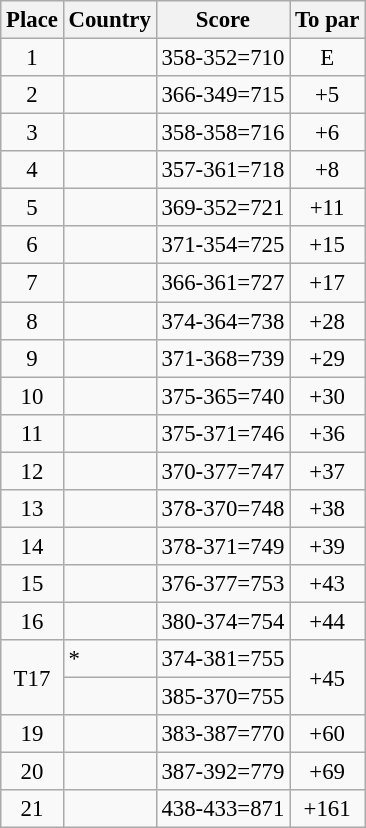<table class="wikitable" style="font-size:95%;">
<tr>
<th>Place</th>
<th>Country</th>
<th>Score</th>
<th>To par</th>
</tr>
<tr>
<td align=center>1</td>
<td></td>
<td align=center>358-352=710</td>
<td align="center">E</td>
</tr>
<tr>
<td align="center">2</td>
<td></td>
<td align="center">366-349=715</td>
<td align="center">+5</td>
</tr>
<tr>
<td align="center">3</td>
<td></td>
<td align="center">358-358=716</td>
<td align="center">+6</td>
</tr>
<tr>
<td align="center">4</td>
<td></td>
<td align="center">357-361=718</td>
<td align="center">+8</td>
</tr>
<tr>
<td align="center">5</td>
<td></td>
<td align="center">369-352=721</td>
<td align="center">+11</td>
</tr>
<tr>
<td align="center">6</td>
<td></td>
<td align="center">371-354=725</td>
<td align="center">+15</td>
</tr>
<tr>
<td align="center">7</td>
<td></td>
<td align="center">366-361=727</td>
<td align="center">+17</td>
</tr>
<tr>
<td align="center">8</td>
<td></td>
<td align="center">374-364=738</td>
<td align="center">+28</td>
</tr>
<tr>
<td align="center">9</td>
<td></td>
<td align="center">371-368=739</td>
<td align="center">+29</td>
</tr>
<tr>
<td align="center">10</td>
<td></td>
<td align="center">375-365=740</td>
<td align="center">+30</td>
</tr>
<tr>
<td align="center">11</td>
<td></td>
<td align="center">375-371=746</td>
<td align="center">+36</td>
</tr>
<tr>
<td align="center">12</td>
<td></td>
<td align="center">370-377=747</td>
<td align="center">+37</td>
</tr>
<tr>
<td align="center">13</td>
<td></td>
<td align="center">378-370=748</td>
<td align="center">+38</td>
</tr>
<tr>
<td align="center">14</td>
<td></td>
<td align="center">378-371=749</td>
<td align="center">+39</td>
</tr>
<tr>
<td align="center">15</td>
<td></td>
<td align="center">376-377=753</td>
<td align="center">+43</td>
</tr>
<tr>
<td align=center>16</td>
<td></td>
<td align=center>380-374=754</td>
<td align=center>+44</td>
</tr>
<tr>
<td rowspan="2" align="center">T17</td>
<td> *</td>
<td align=center>374-381=755</td>
<td rowspan="2" align="center">+45</td>
</tr>
<tr>
<td></td>
<td align=center>385-370=755</td>
</tr>
<tr>
<td align=center>19</td>
<td></td>
<td align=center>383-387=770</td>
<td align=center>+60</td>
</tr>
<tr>
<td align=center>20</td>
<td></td>
<td align=center>387-392=779</td>
<td align=center>+69</td>
</tr>
<tr>
<td align=center>21</td>
<td></td>
<td align=center>438-433=871</td>
<td align=center>+161</td>
</tr>
</table>
